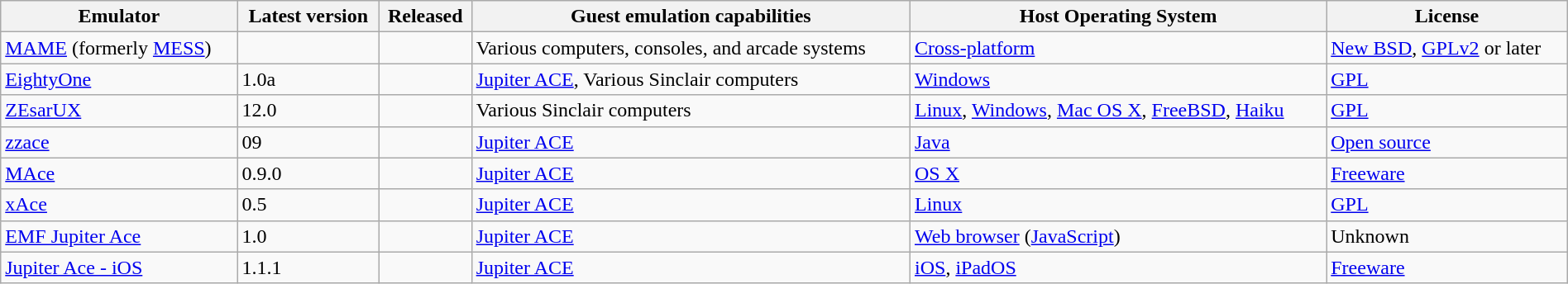<table class="wikitable sortable" style="width:100%">
<tr>
<th>Emulator</th>
<th>Latest version</th>
<th>Released</th>
<th>Guest emulation capabilities</th>
<th>Host Operating System</th>
<th>License</th>
</tr>
<tr>
<td><a href='#'>MAME</a> (formerly <a href='#'>MESS</a>)</td>
<td></td>
<td></td>
<td>Various computers, consoles, and arcade systems</td>
<td><a href='#'>Cross-platform</a></td>
<td><a href='#'>New BSD</a>, <a href='#'>GPLv2</a> or later</td>
</tr>
<tr>
<td><a href='#'>EightyOne</a></td>
<td>1.0a</td>
<td></td>
<td><a href='#'>Jupiter ACE</a>, Various Sinclair computers</td>
<td><a href='#'>Windows</a></td>
<td><a href='#'>GPL</a></td>
</tr>
<tr>
<td><a href='#'>ZEsarUX</a></td>
<td>12.0</td>
<td></td>
<td>Various Sinclair computers</td>
<td><a href='#'>Linux</a>, <a href='#'>Windows</a>, <a href='#'>Mac OS X</a>, <a href='#'>FreeBSD</a>, <a href='#'>Haiku</a></td>
<td><a href='#'>GPL</a></td>
</tr>
<tr>
<td><a href='#'>zzace</a></td>
<td>09</td>
<td></td>
<td><a href='#'>Jupiter ACE</a></td>
<td><a href='#'>Java</a></td>
<td><a href='#'>Open source</a></td>
</tr>
<tr>
<td><a href='#'>MAce</a></td>
<td>0.9.0</td>
<td></td>
<td><a href='#'>Jupiter ACE</a></td>
<td><a href='#'>OS X</a></td>
<td><a href='#'>Freeware</a></td>
</tr>
<tr>
<td><a href='#'>xAce</a></td>
<td>0.5</td>
<td></td>
<td><a href='#'>Jupiter ACE</a></td>
<td><a href='#'>Linux</a></td>
<td><a href='#'>GPL</a></td>
</tr>
<tr>
<td><a href='#'>EMF Jupiter Ace</a></td>
<td>1.0</td>
<td></td>
<td><a href='#'>Jupiter ACE</a></td>
<td><a href='#'>Web browser</a> (<a href='#'>JavaScript</a>)</td>
<td>Unknown</td>
</tr>
<tr>
<td><a href='#'>Jupiter Ace - iOS</a></td>
<td>1.1.1</td>
<td></td>
<td><a href='#'>Jupiter ACE</a></td>
<td><a href='#'>iOS</a>, <a href='#'>iPadOS</a></td>
<td><a href='#'>Freeware</a></td>
</tr>
</table>
